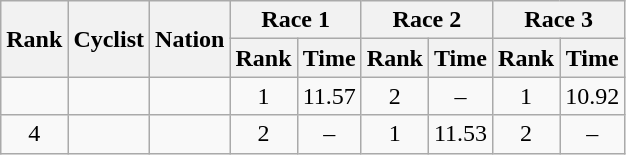<table class="wikitable sortable" style="text-align:center">
<tr>
<th rowspan=2>Rank</th>
<th rowspan=2>Cyclist</th>
<th rowspan=2>Nation</th>
<th colspan=2>Race 1</th>
<th colspan=2>Race 2</th>
<th colspan=2>Race 3</th>
</tr>
<tr>
<th>Rank</th>
<th>Time</th>
<th>Rank</th>
<th>Time</th>
<th>Rank</th>
<th>Time</th>
</tr>
<tr>
<td></td>
<td align=left></td>
<td align=left></td>
<td>1</td>
<td>11.57</td>
<td>2</td>
<td>–</td>
<td>1</td>
<td>10.92</td>
</tr>
<tr>
<td>4</td>
<td align=left></td>
<td align=left></td>
<td>2</td>
<td>–</td>
<td>1</td>
<td>11.53</td>
<td>2</td>
<td>–</td>
</tr>
</table>
